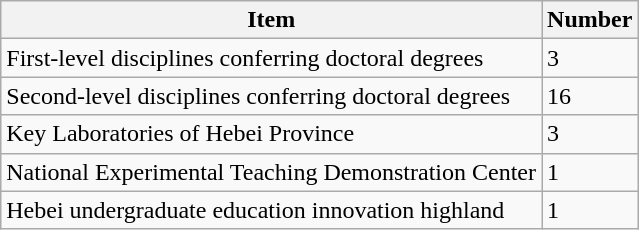<table class="wikitable">
<tr>
<th>Item</th>
<th>Number</th>
</tr>
<tr>
<td>First-level disciplines conferring doctoral degrees</td>
<td>3</td>
</tr>
<tr>
<td>Second-level disciplines conferring doctoral degrees</td>
<td>16</td>
</tr>
<tr>
<td>Key Laboratories of Hebei Province</td>
<td>3</td>
</tr>
<tr>
<td>National Experimental Teaching Demonstration Center</td>
<td>1</td>
</tr>
<tr>
<td>Hebei undergraduate education innovation highland</td>
<td>1</td>
</tr>
</table>
